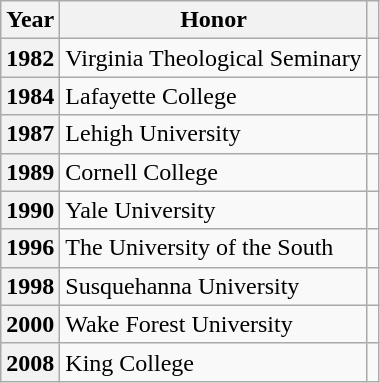<table class="wikitable plainrowheaders">
<tr>
<th scope="col">Year</th>
<th scope="col">Honor</th>
<th class="unsortable"></th>
</tr>
<tr>
<th scope="row">1982</th>
<td>Virginia Theological Seminary</td>
<td></td>
</tr>
<tr>
<th scope="row">1984</th>
<td>Lafayette College</td>
<td></td>
</tr>
<tr>
<th scope="row">1987</th>
<td>Lehigh University</td>
<td></td>
</tr>
<tr>
<th scope="row">1989</th>
<td>Cornell College</td>
<td></td>
</tr>
<tr>
<th scope="row">1990</th>
<td>Yale University</td>
<td></td>
</tr>
<tr>
<th scope="row">1996</th>
<td>The University of the South</td>
<td></td>
</tr>
<tr>
<th scope="row">1998</th>
<td>Susquehanna University</td>
<td></td>
</tr>
<tr>
<th scope="row">2000</th>
<td>Wake Forest University</td>
<td></td>
</tr>
<tr>
<th scope="row">2008</th>
<td>King College</td>
<td></td>
</tr>
</table>
